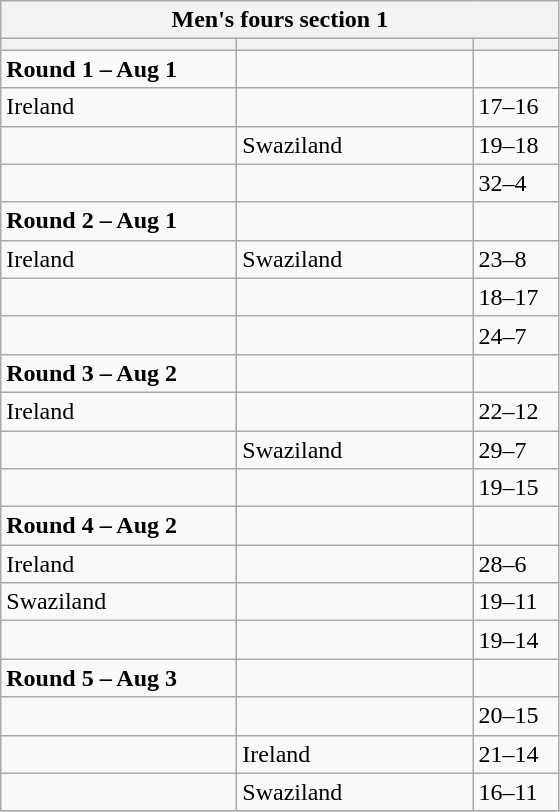<table class="wikitable">
<tr>
<th colspan="3">Men's fours section 1</th>
</tr>
<tr>
<th width=150></th>
<th width=150></th>
<th width=50></th>
</tr>
<tr>
<td><strong>Round 1 – Aug 1</strong></td>
<td></td>
<td></td>
</tr>
<tr>
<td> Ireland</td>
<td></td>
<td>17–16</td>
</tr>
<tr>
<td></td>
<td> Swaziland</td>
<td>19–18</td>
</tr>
<tr>
<td></td>
<td></td>
<td>32–4</td>
</tr>
<tr>
<td><strong>Round 2 – Aug 1</strong></td>
<td></td>
<td></td>
</tr>
<tr>
<td> Ireland</td>
<td> Swaziland</td>
<td>23–8</td>
</tr>
<tr>
<td></td>
<td></td>
<td>18–17</td>
</tr>
<tr>
<td></td>
<td></td>
<td>24–7</td>
</tr>
<tr>
<td><strong>Round 3 – Aug 2</strong></td>
<td></td>
<td></td>
</tr>
<tr>
<td> Ireland</td>
<td></td>
<td>22–12</td>
</tr>
<tr>
<td></td>
<td> Swaziland</td>
<td>29–7</td>
</tr>
<tr>
<td></td>
<td></td>
<td>19–15</td>
</tr>
<tr>
<td><strong>Round 4 – Aug 2</strong></td>
<td></td>
<td></td>
</tr>
<tr>
<td> Ireland</td>
<td></td>
<td>28–6</td>
</tr>
<tr>
<td> Swaziland</td>
<td></td>
<td>19–11</td>
</tr>
<tr>
<td></td>
<td></td>
<td>19–14</td>
</tr>
<tr>
<td><strong>Round 5 – Aug 3</strong></td>
<td></td>
<td></td>
</tr>
<tr>
<td></td>
<td></td>
<td>20–15</td>
</tr>
<tr>
<td></td>
<td> Ireland</td>
<td>21–14</td>
</tr>
<tr>
<td></td>
<td> Swaziland</td>
<td>16–11</td>
</tr>
<tr>
</tr>
</table>
